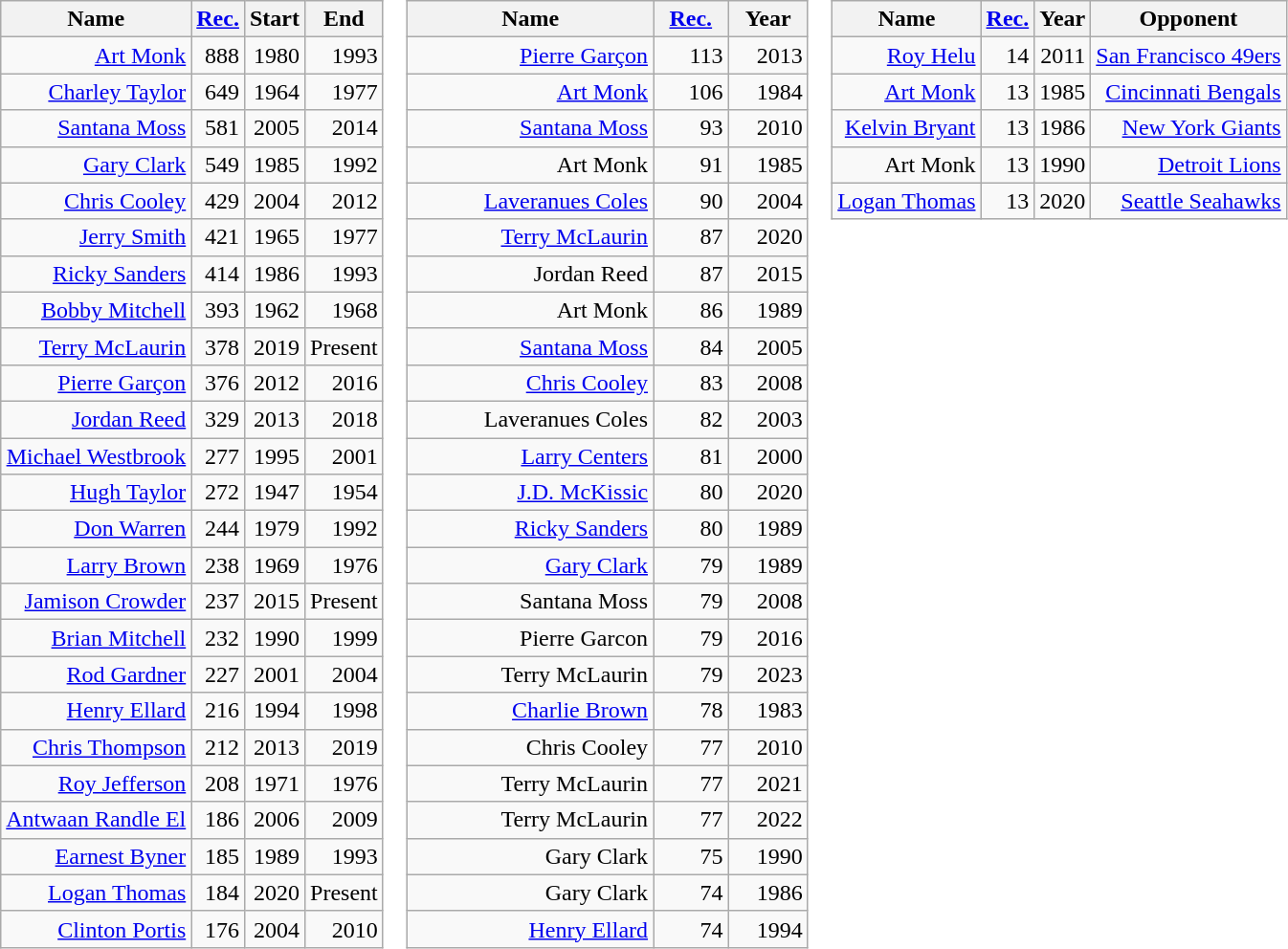<table border="0" cellpadding="0" cellspacing="0">
<tr valign="top">
<td><br><table class="wikitable sortable" style="text-align:right">
<tr>
<th><strong>Name</strong></th>
<th><strong><a href='#'>Rec.</a></strong></th>
<th><strong>Start</strong></th>
<th><strong>End</strong></th>
</tr>
<tr>
<td><a href='#'>Art Monk</a></td>
<td>888</td>
<td>1980</td>
<td>1993</td>
</tr>
<tr>
<td><a href='#'>Charley Taylor</a></td>
<td>649</td>
<td>1964</td>
<td>1977</td>
</tr>
<tr>
<td><a href='#'>Santana Moss</a></td>
<td>581</td>
<td>2005</td>
<td>2014</td>
</tr>
<tr>
<td><a href='#'>Gary Clark</a></td>
<td>549</td>
<td>1985</td>
<td>1992</td>
</tr>
<tr>
<td><a href='#'>Chris Cooley</a></td>
<td>429</td>
<td>2004</td>
<td>2012</td>
</tr>
<tr>
<td><a href='#'>Jerry Smith</a></td>
<td>421</td>
<td>1965</td>
<td>1977</td>
</tr>
<tr>
<td><a href='#'>Ricky Sanders</a></td>
<td>414</td>
<td>1986</td>
<td>1993</td>
</tr>
<tr>
<td><a href='#'>Bobby Mitchell</a></td>
<td>393</td>
<td>1962</td>
<td>1968</td>
</tr>
<tr>
<td><a href='#'>Terry McLaurin</a></td>
<td>378</td>
<td>2019</td>
<td>Present</td>
</tr>
<tr>
<td><a href='#'>Pierre Garçon</a></td>
<td>376</td>
<td>2012</td>
<td>2016</td>
</tr>
<tr>
<td><a href='#'>Jordan Reed</a></td>
<td>329</td>
<td>2013</td>
<td>2018</td>
</tr>
<tr>
<td><a href='#'>Michael Westbrook</a></td>
<td>277</td>
<td>1995</td>
<td>2001</td>
</tr>
<tr>
<td><a href='#'>Hugh Taylor</a></td>
<td>272</td>
<td>1947</td>
<td>1954</td>
</tr>
<tr>
<td><a href='#'>Don Warren</a></td>
<td>244</td>
<td>1979</td>
<td>1992</td>
</tr>
<tr>
<td><a href='#'>Larry Brown</a></td>
<td>238</td>
<td>1969</td>
<td>1976</td>
</tr>
<tr>
<td><a href='#'>Jamison Crowder</a></td>
<td>237</td>
<td>2015</td>
<td>Present</td>
</tr>
<tr>
<td><a href='#'>Brian Mitchell</a></td>
<td>232</td>
<td>1990</td>
<td>1999</td>
</tr>
<tr>
<td><a href='#'>Rod Gardner</a></td>
<td>227</td>
<td>2001</td>
<td>2004</td>
</tr>
<tr>
<td><a href='#'>Henry Ellard</a></td>
<td>216</td>
<td>1994</td>
<td>1998</td>
</tr>
<tr>
<td><a href='#'>Chris Thompson</a></td>
<td>212</td>
<td>2013</td>
<td>2019</td>
</tr>
<tr>
<td><a href='#'>Roy Jefferson</a></td>
<td>208</td>
<td>1971</td>
<td>1976</td>
</tr>
<tr>
<td><a href='#'>Antwaan Randle El</a></td>
<td>186</td>
<td>2006</td>
<td>2009</td>
</tr>
<tr>
<td><a href='#'>Earnest Byner</a></td>
<td>185</td>
<td>1989</td>
<td>1993</td>
</tr>
<tr>
<td><a href='#'>Logan Thomas</a></td>
<td>184</td>
<td>2020</td>
<td>Present</td>
</tr>
<tr>
<td><a href='#'>Clinton Portis</a></td>
<td>176</td>
<td>2004</td>
<td>2010</td>
</tr>
</table>
</td>
<td><br><table class="wikitable sortable" style="text-align:right; width:280px;">
<tr>
<th><strong>Name</strong></th>
<th><strong><a href='#'>Rec.</a></strong></th>
<th><strong>Year</strong></th>
</tr>
<tr>
<td><a href='#'>Pierre Garçon</a></td>
<td>113</td>
<td>2013</td>
</tr>
<tr>
<td><a href='#'>Art Monk</a></td>
<td>106</td>
<td>1984</td>
</tr>
<tr>
<td><a href='#'>Santana Moss</a></td>
<td>93</td>
<td>2010</td>
</tr>
<tr>
<td>Art Monk</td>
<td>91</td>
<td>1985</td>
</tr>
<tr>
<td><a href='#'>Laveranues Coles</a></td>
<td>90</td>
<td>2004</td>
</tr>
<tr>
<td><a href='#'>Terry McLaurin</a></td>
<td>87</td>
<td>2020</td>
</tr>
<tr>
<td>Jordan Reed</td>
<td>87</td>
<td>2015</td>
</tr>
<tr>
<td>Art Monk</td>
<td>86</td>
<td>1989</td>
</tr>
<tr>
<td><a href='#'>Santana Moss</a></td>
<td>84</td>
<td>2005</td>
</tr>
<tr>
<td><a href='#'>Chris Cooley</a></td>
<td>83</td>
<td>2008</td>
</tr>
<tr>
<td>Laveranues Coles</td>
<td>82</td>
<td>2003</td>
</tr>
<tr>
<td><a href='#'>Larry Centers</a></td>
<td>81</td>
<td>2000</td>
</tr>
<tr>
<td><a href='#'>J.D. McKissic</a></td>
<td>80</td>
<td>2020</td>
</tr>
<tr>
<td><a href='#'>Ricky Sanders</a></td>
<td>80</td>
<td>1989</td>
</tr>
<tr>
<td><a href='#'>Gary Clark</a></td>
<td>79</td>
<td>1989</td>
</tr>
<tr>
<td>Santana Moss</td>
<td>79</td>
<td>2008</td>
</tr>
<tr>
<td>Pierre Garcon</td>
<td>79</td>
<td>2016</td>
</tr>
<tr>
<td>Terry McLaurin</td>
<td>79</td>
<td>2023</td>
</tr>
<tr>
<td><a href='#'>Charlie Brown</a></td>
<td>78</td>
<td>1983</td>
</tr>
<tr>
<td>Chris Cooley</td>
<td>77</td>
<td>2010</td>
</tr>
<tr>
<td>Terry McLaurin</td>
<td>77</td>
<td>2021</td>
</tr>
<tr>
<td>Terry McLaurin</td>
<td>77</td>
<td>2022</td>
</tr>
<tr>
<td>Gary Clark</td>
<td>75</td>
<td>1990</td>
</tr>
<tr>
<td>Gary Clark</td>
<td>74</td>
<td>1986</td>
</tr>
<tr>
<td><a href='#'>Henry Ellard</a></td>
<td>74</td>
<td>1994</td>
</tr>
</table>
</td>
<td><br><table class="wikitable sortable" style="text-align:right">
<tr>
<th><strong>Name</strong></th>
<th><strong><a href='#'>Rec.</a></strong></th>
<th><strong>Year</strong></th>
<th><strong>Opponent</strong></th>
</tr>
<tr>
<td><a href='#'>Roy Helu</a></td>
<td>14</td>
<td>2011</td>
<td><a href='#'>San Francisco 49ers</a></td>
</tr>
<tr>
<td><a href='#'>Art Monk</a></td>
<td>13</td>
<td>1985</td>
<td><a href='#'>Cincinnati Bengals</a></td>
</tr>
<tr>
<td><a href='#'>Kelvin Bryant</a></td>
<td>13</td>
<td>1986</td>
<td><a href='#'>New York Giants</a></td>
</tr>
<tr>
<td>Art Monk</td>
<td>13</td>
<td>1990</td>
<td><a href='#'>Detroit Lions</a></td>
</tr>
<tr>
<td><a href='#'>Logan Thomas</a></td>
<td>13</td>
<td>2020</td>
<td><a href='#'>Seattle Seahawks</a></td>
</tr>
</table>
</td>
</tr>
</table>
